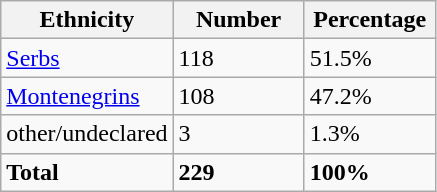<table class="wikitable">
<tr>
<th width="100px">Ethnicity</th>
<th width="80px">Number</th>
<th width="80px">Percentage</th>
</tr>
<tr>
<td><a href='#'>Serbs</a></td>
<td>118</td>
<td>51.5%</td>
</tr>
<tr>
<td><a href='#'>Montenegrins</a></td>
<td>108</td>
<td>47.2%</td>
</tr>
<tr>
<td>other/undeclared</td>
<td>3</td>
<td>1.3%</td>
</tr>
<tr>
<td><strong>Total</strong></td>
<td><strong>229</strong></td>
<td><strong>100%</strong></td>
</tr>
</table>
